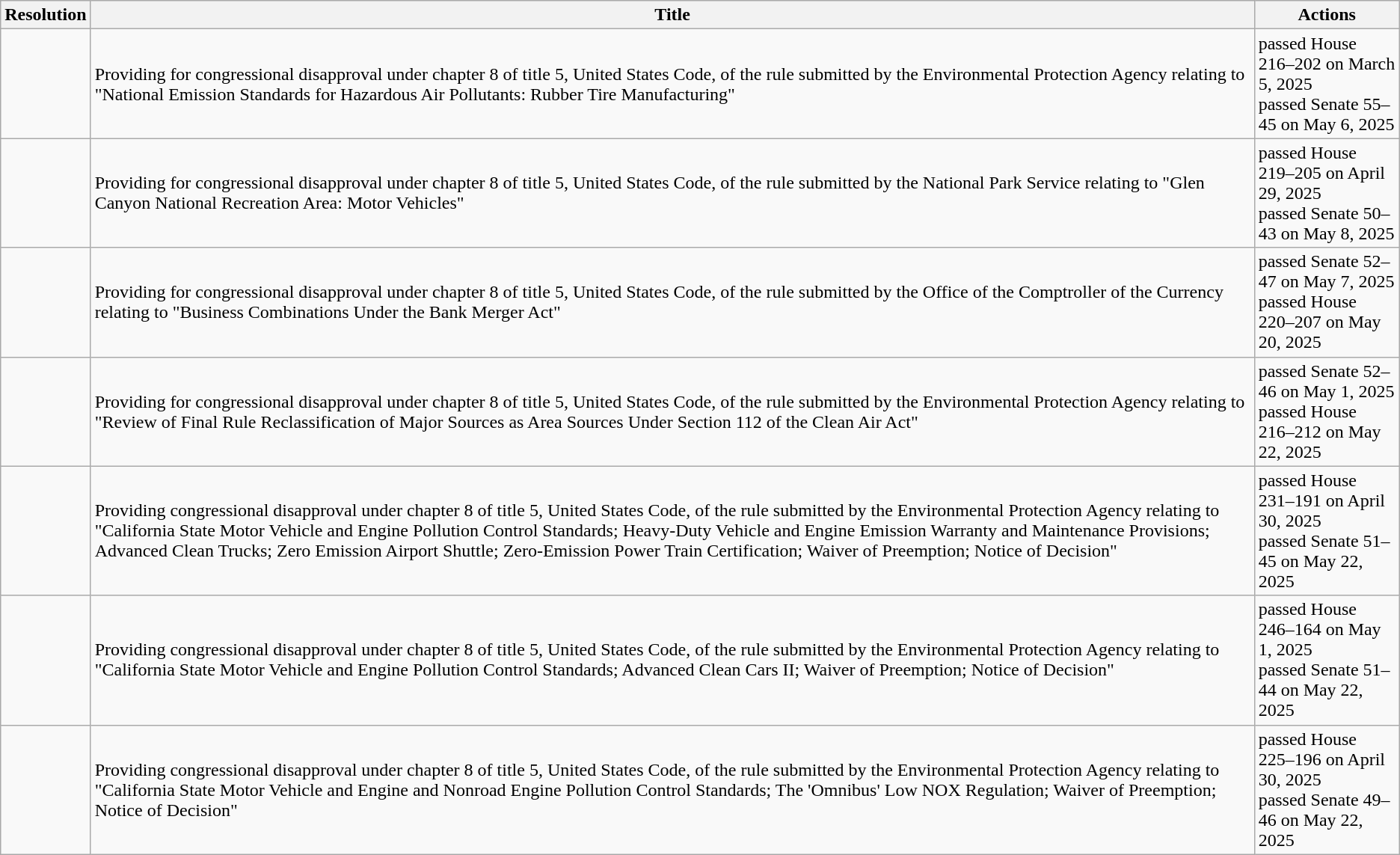<table class="wikitable sortable">
<tr>
<th>Resolution</th>
<th>Title</th>
<th>Actions</th>
</tr>
<tr>
<td></td>
<td>Providing for congressional disapproval under chapter 8 of title 5, United States Code, of the rule submitted by the Environmental Protection Agency relating to "National Emission Standards for Hazardous Air Pollutants: Rubber Tire Manufacturing"</td>
<td>passed House 216–202 on March 5, 2025<br>passed Senate 55–45 on May 6, 2025</td>
</tr>
<tr>
<td></td>
<td>Providing for congressional disapproval under chapter 8 of title 5, United States Code, of the rule submitted by the National Park Service relating to "Glen Canyon National Recreation Area: Motor Vehicles"</td>
<td>passed House 219–205 on April 29, 2025<br>passed Senate 50–43 on May 8, 2025</td>
</tr>
<tr>
<td></td>
<td>Providing for congressional disapproval under chapter 8 of title 5, United States Code, of the rule submitted by the Office of the Comptroller of the Currency relating to "Business Combinations Under the Bank Merger Act"</td>
<td>passed Senate 52–47 on May 7, 2025<br>passed House 220–207 on May 20, 2025</td>
</tr>
<tr>
<td></td>
<td>Providing for congressional disapproval under chapter 8 of title 5, United States Code, of the rule submitted by the Environmental Protection Agency relating to "Review of Final Rule Reclassification of Major Sources as Area Sources Under Section 112 of the Clean Air Act"</td>
<td>passed Senate 52–46 on May 1, 2025<br>passed House 216–212 on May 22, 2025</td>
</tr>
<tr>
<td></td>
<td>Providing congressional disapproval under chapter 8 of title 5, United States Code, of the rule submitted by the Environmental Protection Agency relating to "California State Motor Vehicle and Engine Pollution Control Standards; Heavy-Duty Vehicle and Engine Emission Warranty and Maintenance Provisions; Advanced Clean Trucks; Zero Emission Airport Shuttle; Zero-Emission Power Train Certification; Waiver of Preemption; Notice of Decision"</td>
<td>passed House 231–191 on April 30, 2025<br>passed Senate 51–45 on May 22, 2025</td>
</tr>
<tr>
<td></td>
<td>Providing congressional disapproval under chapter 8 of title 5, United States Code, of the rule submitted by the Environmental Protection Agency relating to "California State Motor Vehicle and Engine Pollution Control Standards; Advanced Clean Cars II; Waiver of Preemption; Notice of Decision"</td>
<td>passed House 246–164 on May 1, 2025<br>passed Senate 51–44 on May 22, 2025</td>
</tr>
<tr>
<td></td>
<td>Providing congressional disapproval under chapter 8 of title 5, United States Code, of the rule submitted by the Environmental Protection Agency relating to "California State Motor Vehicle and Engine and Nonroad Engine Pollution Control Standards; The 'Omnibus' Low NOX Regulation; Waiver of Preemption; Notice of Decision"</td>
<td>passed House 225–196 on April 30, 2025<br>passed Senate 49–46 on May 22, 2025</td>
</tr>
</table>
